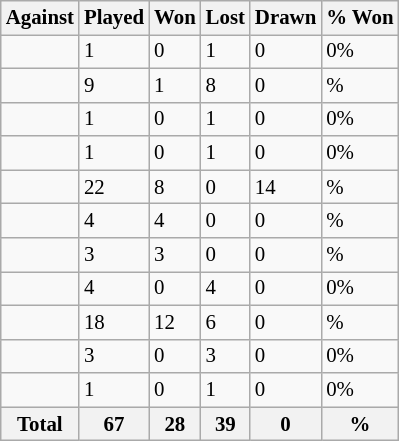<table class="sortable wikitable" style="font-size: 87%;">
<tr>
<th>Against</th>
<th>Played</th>
<th>Won</th>
<th>Lost</th>
<th>Drawn</th>
<th>% Won</th>
</tr>
<tr>
<td align="left"></td>
<td>1</td>
<td>0</td>
<td>1</td>
<td>0</td>
<td>0%</td>
</tr>
<tr>
<td align="left"></td>
<td>9</td>
<td>1</td>
<td>8</td>
<td>0</td>
<td>%</td>
</tr>
<tr>
<td align="left"></td>
<td>1</td>
<td>0</td>
<td>1</td>
<td>0</td>
<td>0%</td>
</tr>
<tr>
<td align="left"></td>
<td>1</td>
<td>0</td>
<td>1</td>
<td>0</td>
<td>0%</td>
</tr>
<tr>
<td align="left"></td>
<td>22</td>
<td>8</td>
<td>0</td>
<td>14</td>
<td>%</td>
</tr>
<tr>
<td align="left"></td>
<td>4</td>
<td>4</td>
<td>0</td>
<td>0</td>
<td>%</td>
</tr>
<tr>
<td align="left"></td>
<td>3</td>
<td>3</td>
<td>0</td>
<td>0</td>
<td>%</td>
</tr>
<tr>
<td align="left"></td>
<td>4</td>
<td>0</td>
<td>4</td>
<td>0</td>
<td>0%</td>
</tr>
<tr>
<td align="left"></td>
<td>18</td>
<td>12</td>
<td>6</td>
<td>0</td>
<td>%</td>
</tr>
<tr>
<td align="left"></td>
<td>3</td>
<td>0</td>
<td>3</td>
<td>0</td>
<td>0%</td>
</tr>
<tr>
<td align="left"></td>
<td>1</td>
<td>0</td>
<td>1</td>
<td>0</td>
<td>0%</td>
</tr>
<tr>
<th>Total</th>
<th><strong>67</strong></th>
<th><strong>28</strong></th>
<th><strong>39</strong></th>
<th><strong>0</strong></th>
<th><strong>%</strong></th>
</tr>
</table>
